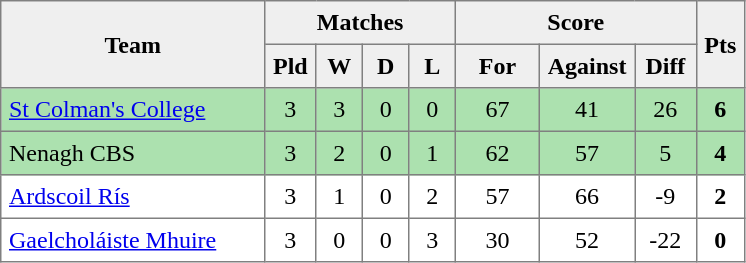<table style=border-collapse:collapse border=1 cellspacing=0 cellpadding=5>
<tr align=center bgcolor=#efefef>
<th rowspan=2 width=165>Team</th>
<th colspan=4>Matches</th>
<th colspan=3>Score</th>
<th rowspan=2width=20>Pts</th>
</tr>
<tr align=center bgcolor=#efefef>
<th width=20>Pld</th>
<th width=20>W</th>
<th width=20>D</th>
<th width=20>L</th>
<th width=45>For</th>
<th width=45>Against</th>
<th width=30>Diff</th>
</tr>
<tr align=center style="background:#ACE1AF;">
<td style="text-align:left;"><a href='#'>St Colman's College</a></td>
<td>3</td>
<td>3</td>
<td>0</td>
<td>0</td>
<td>67</td>
<td>41</td>
<td>26</td>
<td><strong>6</strong></td>
</tr>
<tr align=center style="background:#ACE1AF;">
<td style="text-align:left;">Nenagh CBS</td>
<td>3</td>
<td>2</td>
<td>0</td>
<td>1</td>
<td>62</td>
<td>57</td>
<td>5</td>
<td><strong>4</strong></td>
</tr>
<tr align=center>
<td style="text-align:left;"><a href='#'>Ardscoil Rís</a></td>
<td>3</td>
<td>1</td>
<td>0</td>
<td>2</td>
<td>57</td>
<td>66</td>
<td>-9</td>
<td><strong>2</strong></td>
</tr>
<tr align=center>
<td style="text-align:left;"><a href='#'>Gaelcholáiste Mhuire</a></td>
<td>3</td>
<td>0</td>
<td>0</td>
<td>3</td>
<td>30</td>
<td>52</td>
<td>-22</td>
<td><strong>0</strong></td>
</tr>
</table>
